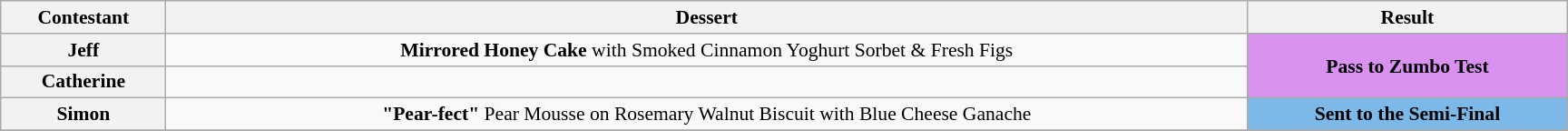<table class="wikitable plainrowheaders" style="text-align:center; font-size:90%; width:80em;">
<tr>
<th>Contestant</th>
<th>Dessert</th>
<th>Result</th>
</tr>
<tr>
<th>Jeff</th>
<td><strong>Mirrored Honey Cake</strong> with Smoked Cinnamon Yoghurt Sorbet & Fresh Figs</td>
<td rowspan="2" style="background:#D891EF;"><strong>Pass to Zumbo Test</strong></td>
</tr>
<tr>
<th>Catherine</th>
<td></td>
</tr>
<tr>
<th>Simon</th>
<td><strong>"Pear-fect"</strong> Pear Mousse on Rosemary Walnut Biscuit with Blue Cheese Ganache</td>
<td style="background:#7CB9E8;"><strong>Sent to the Semi-Final</strong></td>
</tr>
<tr>
</tr>
</table>
